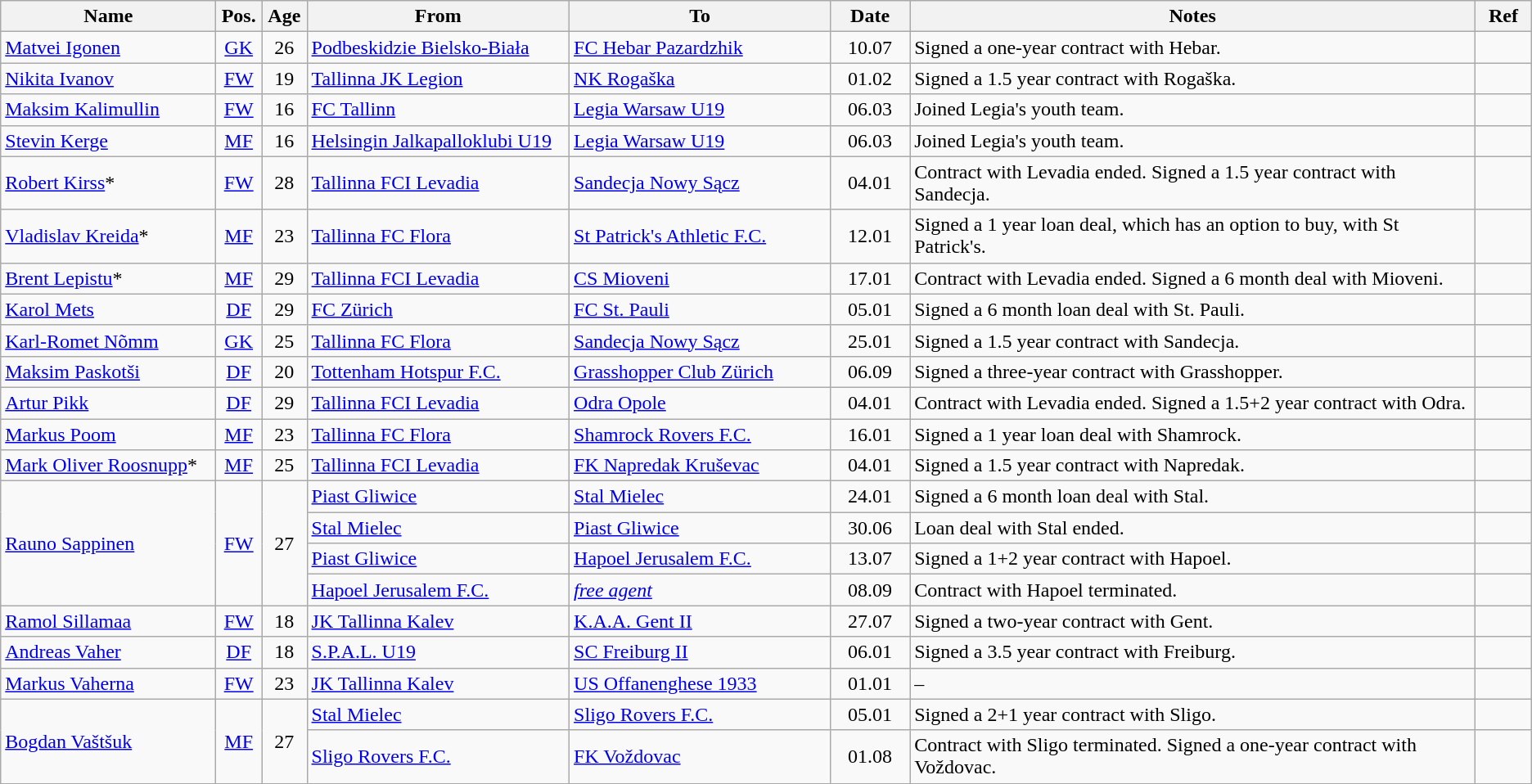<table class="wikitable collapsed">
<tr>
<th width = 180px>Name</th>
<th width = 30px>Pos.</th>
<th width = 30px>Age</th>
<th width = 220px>From</th>
<th width = 220px>To</th>
<th width = 60px>Date</th>
<th width = 500px>Notes</th>
<th width = 40px>Ref</th>
</tr>
<tr>
<td><a href='#'>Matvei Igonen</a></td>
<td align=center><a href='#'>GK</a></td>
<td align=center>26</td>
<td> <a href='#'>Podbeskidzie Bielsko-Biała</a></td>
<td> <a href='#'>FC Hebar Pazardzhik</a></td>
<td align=center>10.07</td>
<td>Signed a one-year contract with Hebar.</td>
<td align=center></td>
</tr>
<tr>
<td><a href='#'>Nikita Ivanov</a></td>
<td align=center><a href='#'>FW</a></td>
<td align=center>19</td>
<td><a href='#'>Tallinna JK Legion</a></td>
<td> <a href='#'>NK Rogaška</a></td>
<td align=center>01.02</td>
<td>Signed a 1.5 year contract with Rogaška.</td>
<td align=center></td>
</tr>
<tr>
<td><a href='#'>Maksim Kalimullin</a></td>
<td align=center><a href='#'>FW</a></td>
<td align=center>16</td>
<td><a href='#'>FC Tallinn</a></td>
<td> <a href='#'>Legia Warsaw U19</a></td>
<td align=center>06.03</td>
<td>Joined Legia's youth team.</td>
<td align=center></td>
</tr>
<tr>
<td><a href='#'>Stevin Kerge</a></td>
<td align=center><a href='#'>MF</a></td>
<td align=center>16</td>
<td> <a href='#'>Helsingin Jalkapalloklubi U19</a></td>
<td> <a href='#'>Legia Warsaw U19</a></td>
<td align=center>06.03</td>
<td>Joined Legia's youth team.</td>
<td align=center></td>
</tr>
<tr>
<td><a href='#'>Robert Kirss</a>*</td>
<td align=center><a href='#'>FW</a></td>
<td align=center>28</td>
<td><a href='#'>Tallinna FCI Levadia</a></td>
<td> <a href='#'>Sandecja Nowy Sącz</a></td>
<td align=center>04.01</td>
<td>Contract with Levadia ended. Signed a 1.5 year contract with Sandecja.</td>
<td align=center></td>
</tr>
<tr>
<td><a href='#'>Vladislav Kreida</a>*</td>
<td align=center><a href='#'>MF</a></td>
<td align=center>23</td>
<td><a href='#'>Tallinna FC Flora</a></td>
<td> <a href='#'>St Patrick's Athletic F.C.</a></td>
<td align=center>12.01</td>
<td>Signed a 1 year loan deal, which has an option to buy, with St Patrick's.</td>
<td align=center></td>
</tr>
<tr>
<td><a href='#'>Brent Lepistu</a>*</td>
<td align=center><a href='#'>MF</a></td>
<td align=center>29</td>
<td><a href='#'>Tallinna FCI Levadia</a></td>
<td> <a href='#'>CS Mioveni</a></td>
<td align=center>17.01</td>
<td>Contract with Levadia ended. Signed a 6 month deal with Mioveni.</td>
<td align=center></td>
</tr>
<tr>
<td><a href='#'>Karol Mets</a></td>
<td align=center><a href='#'>DF</a></td>
<td align=center>29</td>
<td> <a href='#'>FC Zürich</a></td>
<td> <a href='#'>FC St. Pauli</a></td>
<td align=center>05.01</td>
<td>Signed a 6 month loan deal with St. Pauli.</td>
<td align=center></td>
</tr>
<tr>
<td><a href='#'>Karl-Romet Nõmm</a></td>
<td align=center><a href='#'>GK</a></td>
<td align=center>25</td>
<td><a href='#'>Tallinna FC Flora</a></td>
<td> <a href='#'>Sandecja Nowy Sącz</a></td>
<td align=center>25.01</td>
<td>Signed a 1.5 year contract with Sandecja.</td>
<td align=center></td>
</tr>
<tr>
<td><a href='#'>Maksim Paskotši</a></td>
<td align=center><a href='#'>DF</a></td>
<td align=center>20</td>
<td> <a href='#'>Tottenham Hotspur F.C.</a></td>
<td> <a href='#'>Grasshopper Club Zürich</a></td>
<td align=center>06.09</td>
<td>Signed a three-year contract with Grasshopper.</td>
<td align=center></td>
</tr>
<tr>
<td><a href='#'>Artur Pikk</a></td>
<td align=center><a href='#'>DF</a></td>
<td align=center>29</td>
<td><a href='#'>Tallinna FCI Levadia</a></td>
<td> <a href='#'>Odra Opole</a></td>
<td align=center>04.01</td>
<td>Contract with Levadia ended. Signed a 1.5+2 year contract with Odra.</td>
<td align=center></td>
</tr>
<tr>
<td><a href='#'>Markus Poom</a></td>
<td align=center><a href='#'>MF</a></td>
<td align=center>23</td>
<td><a href='#'>Tallinna FC Flora</a></td>
<td> <a href='#'>Shamrock Rovers F.C.</a></td>
<td align=center>16.01</td>
<td>Signed a 1 year loan deal with Shamrock.</td>
<td align=center></td>
</tr>
<tr>
<td><a href='#'>Mark Oliver Roosnupp</a>*</td>
<td align=center><a href='#'>MF</a></td>
<td align=center>25</td>
<td><a href='#'>Tallinna FCI Levadia</a></td>
<td> <a href='#'>FK Napredak Kruševac</a></td>
<td align=center>04.01</td>
<td>Signed a 1.5 year contract with Napredak.</td>
<td align=center></td>
</tr>
<tr>
<td rowspan=4><a href='#'>Rauno Sappinen</a></td>
<td rowspan=4 align=center><a href='#'>FW</a></td>
<td rowspan=4 align=center>27</td>
<td> <a href='#'>Piast Gliwice</a></td>
<td> <a href='#'>Stal Mielec</a></td>
<td align=center>24.01</td>
<td>Signed a 6 month loan deal with Stal.</td>
<td align=center></td>
</tr>
<tr>
<td> <a href='#'>Stal Mielec</a></td>
<td> <a href='#'>Piast Gliwice</a></td>
<td align=center>30.06</td>
<td>Loan deal with Stal ended.</td>
<td></td>
</tr>
<tr>
<td> <a href='#'>Piast Gliwice</a></td>
<td> <a href='#'>Hapoel Jerusalem F.C.</a></td>
<td align=center>13.07</td>
<td>Signed a 1+2 year contract with Hapoel.</td>
<td align=center></td>
</tr>
<tr>
<td> <a href='#'>Hapoel Jerusalem F.C.</a></td>
<td><em><a href='#'>free agent</a></em></td>
<td align=center>08.09</td>
<td>Contract with Hapoel terminated.</td>
<td align=center></td>
</tr>
<tr>
<td><a href='#'>Ramol Sillamaa</a></td>
<td align=center><a href='#'>FW</a></td>
<td align=center>18</td>
<td><a href='#'>JK Tallinna Kalev</a></td>
<td> <a href='#'>K.A.A. Gent II</a></td>
<td align=center>27.07</td>
<td>Signed a two-year contract with Gent.</td>
<td align=center></td>
</tr>
<tr>
<td><a href='#'>Andreas Vaher</a></td>
<td align=center><a href='#'>DF</a></td>
<td align=center>18</td>
<td> <a href='#'>S.P.A.L. U19</a></td>
<td> <a href='#'>SC Freiburg II</a></td>
<td align=center>06.01</td>
<td>Signed a 3.5 year contract with Freiburg.</td>
<td align=center></td>
</tr>
<tr>
<td><a href='#'>Markus Vaherna</a></td>
<td align=center><a href='#'>FW</a></td>
<td align=center>23</td>
<td><a href='#'>JK Tallinna Kalev</a></td>
<td> <a href='#'>US Offanenghese 1933</a></td>
<td align=center>01.01</td>
<td>–</td>
<td align=center></td>
</tr>
<tr>
<td rowspan=2><a href='#'>Bogdan Vaštšuk</a></td>
<td rowspan=2 align=center><a href='#'>MF</a></td>
<td rowspan=2 align=center>27</td>
<td> <a href='#'>Stal Mielec</a></td>
<td> <a href='#'>Sligo Rovers F.C.</a></td>
<td align=center>05.01</td>
<td>Signed a 2+1 year contract with Sligo.</td>
<td align=center></td>
</tr>
<tr>
<td> <a href='#'>Sligo Rovers F.C.</a></td>
<td> <a href='#'>FK Voždovac</a></td>
<td align=center>01.08</td>
<td>Contract with Sligo terminated. Signed a one-year contract with Voždovac.</td>
<td align=center></td>
</tr>
</table>
